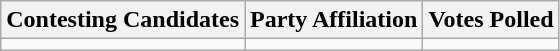<table class="wikitable sortable">
<tr>
<th>Contesting Candidates</th>
<th>Party Affiliation</th>
<th>Votes Polled</th>
</tr>
<tr>
<td></td>
<td></td>
<td></td>
</tr>
</table>
